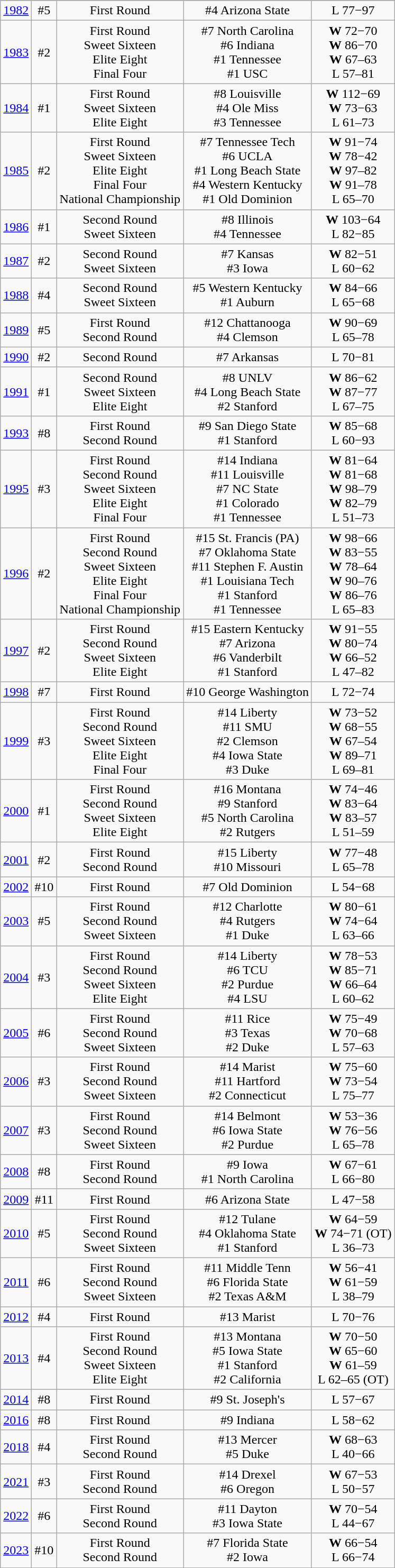<table class="wikitable" style="text-align:center">
<tr>
</tr>
<tr>
<td rowspan=1><a href='#'>1982</a></td>
<td>#5</td>
<td>First Round</td>
<td>#4 Arizona State</td>
<td>L 77−97</td>
</tr>
<tr style="text-align:center;">
<td rowspan=1><a href='#'>1983</a></td>
<td>#2</td>
<td>First Round<br>Sweet Sixteen<br>Elite Eight<br>Final Four</td>
<td>#7 North Carolina<br>#6 Indiana<br>#1 Tennessee<br>#1 USC</td>
<td><strong>W</strong> 72−70<br><strong>W</strong> 86−70<br><strong>W</strong> 67–63<br>L 57–81</td>
</tr>
<tr style="text-align:center;">
<td rowspan=1><a href='#'>1984</a></td>
<td>#1</td>
<td>First Round<br>Sweet Sixteen<br>Elite Eight</td>
<td>#8 Louisville<br>#4 Ole Miss<br>#3 Tennessee</td>
<td><strong>W</strong> 112−69<br><strong>W</strong> 73−63<br>L 61–73</td>
</tr>
<tr style="text-align:center;">
<td rowspan=1><a href='#'>1985</a></td>
<td>#2</td>
<td>First Round<br>Sweet Sixteen<br>Elite Eight<br>Final Four<br>National Championship</td>
<td>#7 Tennessee Tech<br>#6 UCLA<br>#1 Long Beach State<br>#4 Western Kentucky<br>#1 Old Dominion</td>
<td><strong>W</strong> 91−74<br><strong>W</strong> 78−42<br><strong>W</strong> 97–82<br><strong>W</strong> 91–78<br>L 65–70</td>
</tr>
<tr style="text-align:center;">
<td rowspan=1><a href='#'>1986</a></td>
<td>#1</td>
<td>Second Round<br>Sweet Sixteen</td>
<td>#8 Illinois<br>#4 Tennessee</td>
<td><strong>W</strong> 103−64<br>L 82−85</td>
</tr>
<tr style="text-align:center;">
<td rowspan=1><a href='#'>1987</a></td>
<td>#2</td>
<td>Second Round<br>Sweet Sixteen</td>
<td>#7 Kansas<br>#3 Iowa</td>
<td><strong>W</strong> 82−51<br>L 60−62</td>
</tr>
<tr style="text-align:center;">
<td rowspan=1><a href='#'>1988</a></td>
<td>#4</td>
<td>Second Round<br>Sweet Sixteen</td>
<td>#5 Western Kentucky<br>#1 Auburn</td>
<td><strong>W</strong> 84−66<br>L 65−68</td>
</tr>
<tr style="text-align:center;">
<td rowspan=1><a href='#'>1989</a></td>
<td>#5</td>
<td>First Round<br>Second Round</td>
<td>#12 Chattanooga<br>#4 Clemson</td>
<td><strong>W</strong> 90−69<br>L 65–78</td>
</tr>
<tr style="text-align:center;">
<td rowspan=1><a href='#'>1990</a></td>
<td>#2</td>
<td>Second Round</td>
<td>#7 Arkansas</td>
<td>L 70−81</td>
</tr>
<tr style="text-align:center;">
<td rowspan=1><a href='#'>1991</a></td>
<td>#1</td>
<td>Second Round<br>Sweet Sixteen<br>Elite Eight</td>
<td>#8 UNLV<br>#4 Long Beach State<br>#2 Stanford</td>
<td><strong>W</strong> 86−62<br><strong>W</strong> 87−77<br>L 67–75</td>
</tr>
<tr style="text-align:center;">
<td rowspan=1><a href='#'>1993</a></td>
<td>#8</td>
<td>First Round<br>Second Round</td>
<td>#9 San Diego State<br>#1 Stanford</td>
<td><strong>W</strong> 85−68<br>L 60−93</td>
</tr>
<tr style="text-align:center;">
<td rowspan=1><a href='#'>1995</a></td>
<td>#3</td>
<td>First Round<br>Second Round<br>Sweet Sixteen<br>Elite Eight<br>Final Four</td>
<td>#14 Indiana<br>#11 Louisville<br>#7 NC State<br>#1 Colorado<br>#1 Tennessee</td>
<td><strong>W</strong> 81−64<br><strong>W</strong> 81−68<br><strong>W</strong> 98–79<br><strong>W</strong> 82–79<br>L 51–73</td>
</tr>
<tr style="text-align:center;">
<td rowspan=1><a href='#'>1996</a></td>
<td>#2</td>
<td>First Round<br>Second Round<br>Sweet Sixteen<br>Elite Eight<br>Final Four<br>National Championship</td>
<td>#15 St. Francis (PA)<br>#7 Oklahoma State<br>#11 Stephen F. Austin<br>#1 Louisiana Tech<br>#1 Stanford<br>#1 Tennessee</td>
<td><strong>W</strong> 98−66<br><strong>W</strong> 83−55<br><strong>W</strong> 78–64<br><strong>W</strong> 90–76<br><strong>W</strong> 86–76<br>L 65–83</td>
</tr>
<tr style="text-align:center;">
<td rowspan=1><a href='#'>1997</a></td>
<td>#2</td>
<td>First Round<br>Second Round<br>Sweet Sixteen<br>Elite Eight</td>
<td>#15 Eastern Kentucky<br>#7 Arizona<br>#6 Vanderbilt<br>#1 Stanford</td>
<td><strong>W</strong> 91−55<br><strong>W</strong> 80−74<br><strong>W</strong> 66–52<br>L 47–82</td>
</tr>
<tr style="text-align:center;">
<td rowspan=1><a href='#'>1998</a></td>
<td>#7</td>
<td>First Round</td>
<td>#10 George Washington</td>
<td>L 72−74</td>
</tr>
<tr style="text-align:center;">
<td rowspan=1><a href='#'>1999</a></td>
<td>#3</td>
<td>First Round<br>Second Round<br>Sweet Sixteen<br>Elite Eight<br>Final Four</td>
<td>#14 Liberty<br>#11 SMU<br>#2 Clemson<br>#4 Iowa State<br>#3 Duke</td>
<td><strong>W</strong> 73−52<br><strong>W</strong> 68−55<br><strong>W</strong> 67–54<br><strong>W</strong> 89–71<br>L 69–81</td>
</tr>
<tr style="text-align:center;">
<td rowspan=1><a href='#'>2000</a></td>
<td>#1</td>
<td>First Round<br>Second Round<br>Sweet Sixteen<br>Elite Eight</td>
<td>#16 Montana<br>#9 Stanford<br>#5 North Carolina<br>#2 Rutgers</td>
<td><strong>W</strong> 74−46<br><strong>W</strong> 83−64<br><strong>W</strong> 83–57<br>L 51–59</td>
</tr>
<tr style="text-align:center;">
<td rowspan=1><a href='#'>2001</a></td>
<td>#2</td>
<td>First Round<br>Second Round</td>
<td>#15 Liberty<br>#10 Missouri</td>
<td><strong>W</strong> 77−48<br>L 65–78</td>
</tr>
<tr style="text-align:center;">
<td rowspan=1><a href='#'>2002</a></td>
<td>#10</td>
<td>First Round</td>
<td>#7 Old Dominion</td>
<td>L 54−68</td>
</tr>
<tr style="text-align:center;">
<td rowspan=1><a href='#'>2003</a></td>
<td>#5</td>
<td>First Round<br>Second Round<br>Sweet Sixteen</td>
<td>#12 Charlotte<br>#4 Rutgers<br>#1 Duke</td>
<td><strong>W</strong> 80−61<br><strong>W</strong> 74−64<br>L 63–66</td>
</tr>
<tr style="text-align:center;">
<td rowspan=1><a href='#'>2004</a></td>
<td>#3</td>
<td>First Round<br>Second Round<br>Sweet Sixteen<br>Elite Eight</td>
<td>#14 Liberty<br>#6 TCU<br>#2 Purdue<br>#4 LSU</td>
<td><strong>W</strong> 78−53<br><strong>W</strong> 85−71<br><strong>W</strong> 66–64<br>L 60–62</td>
</tr>
<tr style="text-align:center;">
<td rowspan=1><a href='#'>2005</a></td>
<td>#6</td>
<td>First Round<br>Second Round<br>Sweet Sixteen</td>
<td>#11 Rice<br>#3 Texas<br>#2 Duke</td>
<td><strong>W</strong> 75−49<br><strong>W</strong> 70−68<br>L 57–63</td>
</tr>
<tr style="text-align:center;">
<td rowspan=1><a href='#'>2006</a></td>
<td>#3</td>
<td>First Round<br>Second Round<br>Sweet Sixteen</td>
<td>#14 Marist<br>#11 Hartford<br>#2 Connecticut</td>
<td><strong>W</strong> 75−60<br><strong>W</strong> 73−54<br>L 75–77</td>
</tr>
<tr style="text-align:center;">
<td rowspan=1><a href='#'>2007</a></td>
<td>#3</td>
<td>First Round<br>Second Round<br>Sweet Sixteen</td>
<td>#14 Belmont<br>#6 Iowa State<br>#2 Purdue</td>
<td><strong>W</strong> 53−36<br><strong>W</strong> 76−56<br>L 65–78</td>
</tr>
<tr style="text-align:center;">
<td rowspan=1><a href='#'>2008</a></td>
<td>#8</td>
<td>First Round<br>Second Round</td>
<td>#9 Iowa<br>#1 North Carolina</td>
<td><strong>W</strong> 67−61<br>L 66−80</td>
</tr>
<tr style="text-align:center;">
<td rowspan=1><a href='#'>2009</a></td>
<td>#11</td>
<td>First Round</td>
<td>#6 Arizona State</td>
<td>L 47−58</td>
</tr>
<tr style="text-align:center;">
<td rowspan=1><a href='#'>2010</a></td>
<td>#5</td>
<td>First Round<br>Second Round<br>Sweet Sixteen</td>
<td>#12 Tulane<br>#4 Oklahoma State<br>#1 Stanford</td>
<td><strong>W</strong> 64−59<br><strong>W</strong> 74−71 (OT)<br>L 36–73</td>
</tr>
<tr style="text-align:center;">
<td rowspan=1><a href='#'>2011</a></td>
<td>#6</td>
<td>First Round<br>Second Round<br>Sweet Sixteen</td>
<td>#11 Middle Tenn<br>#6 Florida State<br>#2 Texas A&M</td>
<td><strong>W</strong> 56−41<br><strong>W</strong> 61−59<br>L 38–79</td>
</tr>
<tr style="text-align:center;">
<td rowspan=1><a href='#'>2012</a></td>
<td>#4</td>
<td>First Round</td>
<td>#13 Marist</td>
<td>L 70−76</td>
</tr>
<tr style="text-align:center;">
<td rowspan=1><a href='#'>2013</a></td>
<td>#4</td>
<td>First Round<br>Second Round<br>Sweet Sixteen<br>Elite Eight</td>
<td>#13 Montana<br>#5 Iowa State<br>#1 Stanford<br>#2 California</td>
<td><strong>W</strong> 70−50<br><strong>W</strong> 65−60<br><strong>W</strong> 61–59<br>L 62–65 (OT)</td>
</tr>
<tr style="text-align:center;">
<td rowspan=1><a href='#'>2014</a></td>
<td>#8</td>
<td>First Round</td>
<td>#9 St. Joseph's</td>
<td>L 57−67</td>
</tr>
<tr style="text-align:center;">
<td rowspan=1><a href='#'>2016</a></td>
<td>#8</td>
<td>First Round</td>
<td>#9 Indiana</td>
<td>L 58−62</td>
</tr>
<tr style="text-align:center;">
<td rowspan=1><a href='#'>2018</a></td>
<td>#4</td>
<td>First Round<br>Second Round</td>
<td>#13 Mercer<br>#5 Duke</td>
<td><strong>W</strong> 68−63<br>L 40−66</td>
</tr>
<tr style="text-align:center;">
<td rowspan=1><a href='#'>2021</a></td>
<td>#3</td>
<td>First Round<br>Second Round</td>
<td>#14 Drexel<br>#6 Oregon</td>
<td><strong>W</strong> 67−53<br>L 50−57</td>
</tr>
<tr style="text-align:center;">
<td rowspan=1><a href='#'>2022</a></td>
<td>#6</td>
<td>First Round<br>Second Round</td>
<td>#11 Dayton<br>#3 Iowa State</td>
<td><strong>W</strong> 70−54<br>L 44−67</td>
</tr>
<tr style="text-align:center;">
<td rowspan=1><a href='#'>2023</a></td>
<td>#10</td>
<td>First Round<br>Second Round</td>
<td>#7 Florida State<br>#2 Iowa</td>
<td><strong>W</strong> 66−54<br>L 66−74</td>
</tr>
<tr style="text-align:center;">
</tr>
</table>
